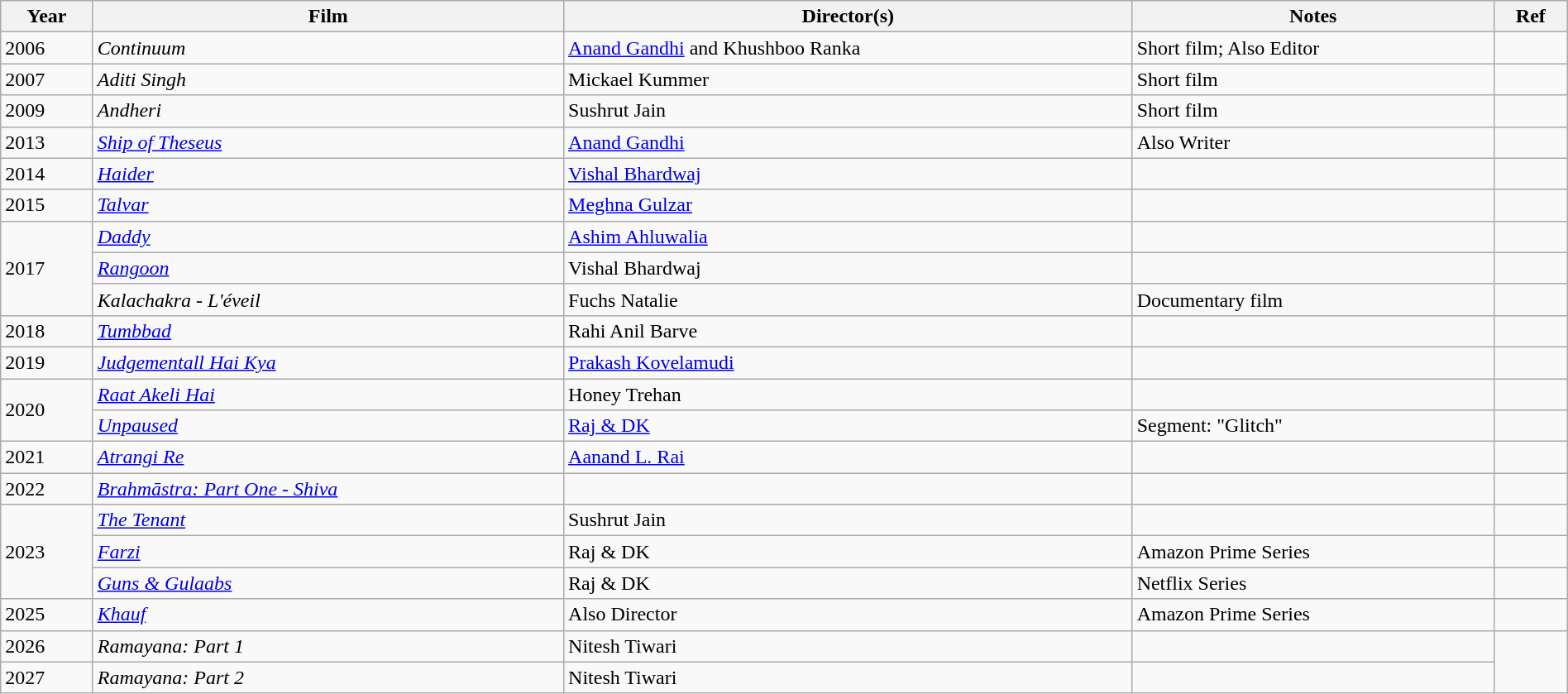<table class="wikitable sortable plainrowheaders" width="100%">
<tr>
<th>Year</th>
<th>Film</th>
<th scope="col">Director(s)</th>
<th scope="col">Notes</th>
<th>Ref</th>
</tr>
<tr>
<td>2006</td>
<td><em>Continuum</em></td>
<td><a href='#'>Anand Gandhi</a> and Khushboo Ranka</td>
<td>Short film; Also Editor</td>
<td></td>
</tr>
<tr>
<td>2007</td>
<td><em>Aditi Singh</em></td>
<td>Mickael Kummer</td>
<td>Short film</td>
<td></td>
</tr>
<tr>
<td>2009</td>
<td><em>Andheri</em></td>
<td>Sushrut Jain</td>
<td>Short film</td>
<td></td>
</tr>
<tr>
<td>2013</td>
<td><em><a href='#'>Ship of Theseus</a></em></td>
<td><a href='#'>Anand Gandhi</a></td>
<td>Also Writer</td>
<td></td>
</tr>
<tr>
<td>2014</td>
<td><em><a href='#'>Haider</a></em></td>
<td><a href='#'>Vishal Bhardwaj</a></td>
<td></td>
<td></td>
</tr>
<tr>
<td>2015</td>
<td><em><a href='#'>Talvar</a></em></td>
<td><a href='#'>Meghna Gulzar</a></td>
<td></td>
<td></td>
</tr>
<tr>
<td rowspan="3">2017</td>
<td><em><a href='#'>Daddy</a></em></td>
<td><a href='#'>Ashim Ahluwalia</a></td>
<td></td>
<td></td>
</tr>
<tr>
<td><em><a href='#'>Rangoon</a></em></td>
<td>Vishal Bhardwaj</td>
<td></td>
<td></td>
</tr>
<tr>
<td><em>Kalachakra - L'éveil</em></td>
<td>Fuchs Natalie</td>
<td>Documentary film</td>
<td></td>
</tr>
<tr>
<td>2018</td>
<td><em><a href='#'>Tumbbad</a></em></td>
<td>Rahi Anil Barve</td>
<td></td>
<td></td>
</tr>
<tr>
<td>2019</td>
<td><em><a href='#'>Judgementall Hai Kya</a></em></td>
<td><a href='#'>Prakash Kovelamudi</a></td>
<td></td>
<td></td>
</tr>
<tr>
<td rowspan="2">2020</td>
<td><em><a href='#'>Raat Akeli Hai</a></em></td>
<td>Honey Trehan</td>
<td></td>
<td></td>
</tr>
<tr>
<td><em><a href='#'>Unpaused</a></em></td>
<td><a href='#'>Raj & DK</a></td>
<td>Segment: "Glitch"</td>
<td></td>
</tr>
<tr>
<td>2021</td>
<td><em><a href='#'>Atrangi Re</a></em></td>
<td><a href='#'>Aanand L. Rai</a></td>
<td></td>
<td></td>
</tr>
<tr>
<td>2022</td>
<td><em><a href='#'>Brahmāstra: Part One - Shiva</a></em></td>
<td></td>
<td></td>
<td></td>
</tr>
<tr>
<td rowspan="3">2023</td>
<td><em><a href='#'>The Tenant</a></em></td>
<td>Sushrut Jain</td>
<td></td>
<td></td>
</tr>
<tr>
<td><em><a href='#'>Farzi</a></em></td>
<td>Raj & DK</td>
<td>Amazon Prime Series</td>
<td></td>
</tr>
<tr>
<td><em><a href='#'>Guns & Gulaabs</a></em></td>
<td>Raj & DK</td>
<td>Netflix Series</td>
<td></td>
</tr>
<tr>
<td>2025</td>
<td><em><a href='#'>Khauf</a></em></td>
<td>Also Director</td>
<td>Amazon Prime Series</td>
<td></td>
</tr>
<tr>
<td>2026</td>
<td><em>Ramayana: Part 1</em></td>
<td>Nitesh Tiwari</td>
<td></td>
</tr>
<tr>
<td>2027</td>
<td><em>Ramayana: Part 2</em></td>
<td>Nitesh Tiwari</td>
<td></td>
</tr>
</table>
